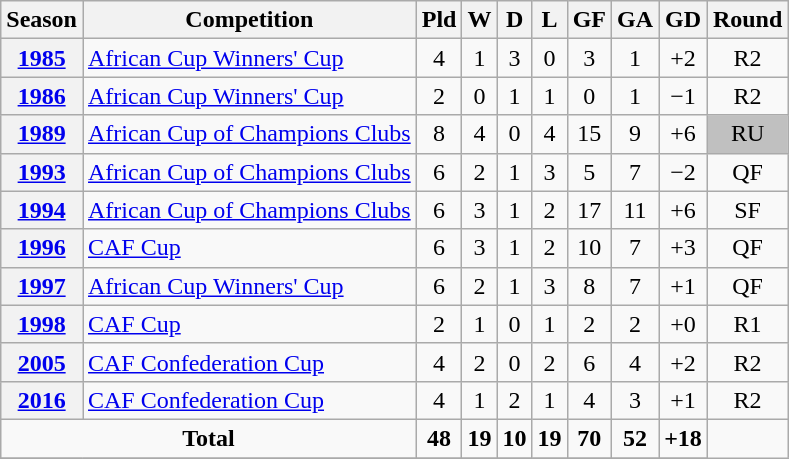<table class="wikitable plainrowheaders sortable" style="text-align:center;">
<tr>
<th scope="col">Season</th>
<th scope="col">Competition</th>
<th scope="col">Pld</th>
<th scope="col">W</th>
<th scope="col">D</th>
<th scope="col">L</th>
<th scope="col">GF</th>
<th scope="col">GA</th>
<th scope="col">GD</th>
<th scope="col">Round</th>
</tr>
<tr>
<th scope="row" style="text-align:center"><a href='#'>1985</a></th>
<td align=left><a href='#'>African Cup Winners' Cup</a></td>
<td>4</td>
<td>1</td>
<td>3</td>
<td>0</td>
<td>3</td>
<td>1</td>
<td>+2</td>
<td>R2</td>
</tr>
<tr>
<th scope="row" style="text-align:center"><a href='#'>1986</a></th>
<td align=left><a href='#'>African Cup Winners' Cup</a></td>
<td>2</td>
<td>0</td>
<td>1</td>
<td>1</td>
<td>0</td>
<td>1</td>
<td>−1</td>
<td>R2</td>
</tr>
<tr>
<th scope="row" style="text-align:center"><a href='#'>1989</a></th>
<td align=left><a href='#'>African Cup of Champions Clubs</a></td>
<td>8</td>
<td>4</td>
<td>0</td>
<td>4</td>
<td>15</td>
<td>9</td>
<td>+6</td>
<td style="background:silver;">RU</td>
</tr>
<tr>
<th scope="row" style="text-align:center"><a href='#'>1993</a></th>
<td align=left><a href='#'>African Cup of Champions Clubs</a></td>
<td>6</td>
<td>2</td>
<td>1</td>
<td>3</td>
<td>5</td>
<td>7</td>
<td>−2</td>
<td>QF</td>
</tr>
<tr>
<th scope="row" style="text-align:center"><a href='#'>1994</a></th>
<td align=left><a href='#'>African Cup of Champions Clubs</a></td>
<td>6</td>
<td>3</td>
<td>1</td>
<td>2</td>
<td>17</td>
<td>11</td>
<td>+6</td>
<td>SF</td>
</tr>
<tr>
<th scope="row" style="text-align:center"><a href='#'>1996</a></th>
<td align=left><a href='#'>CAF Cup</a></td>
<td>6</td>
<td>3</td>
<td>1</td>
<td>2</td>
<td>10</td>
<td>7</td>
<td>+3</td>
<td>QF</td>
</tr>
<tr>
<th scope="row" style="text-align:center"><a href='#'>1997</a></th>
<td align=left><a href='#'>African Cup Winners' Cup</a></td>
<td>6</td>
<td>2</td>
<td>1</td>
<td>3</td>
<td>8</td>
<td>7</td>
<td>+1</td>
<td>QF</td>
</tr>
<tr>
<th scope="row" style="text-align:center"><a href='#'>1998</a></th>
<td align=left><a href='#'>CAF Cup</a></td>
<td>2</td>
<td>1</td>
<td>0</td>
<td>1</td>
<td>2</td>
<td>2</td>
<td>+0</td>
<td>R1</td>
</tr>
<tr>
<th scope="row" style="text-align:center"><a href='#'>2005</a></th>
<td align=left><a href='#'>CAF Confederation Cup</a></td>
<td>4</td>
<td>2</td>
<td>0</td>
<td>2</td>
<td>6</td>
<td>4</td>
<td>+2</td>
<td>R2</td>
</tr>
<tr>
<th scope="row" style="text-align:center"><a href='#'>2016</a></th>
<td align=left><a href='#'>CAF Confederation Cup</a></td>
<td>4</td>
<td>1</td>
<td>2</td>
<td>1</td>
<td>4</td>
<td>3</td>
<td>+1</td>
<td>R2</td>
</tr>
<tr>
<td colspan=2 align-"center"><strong>Total</strong></td>
<td><strong>48</strong></td>
<td><strong>19</strong></td>
<td><strong>10</strong></td>
<td><strong>19</strong></td>
<td><strong>70</strong></td>
<td><strong>52</strong></td>
<td><strong>+18</strong></td>
</tr>
<tr>
</tr>
</table>
